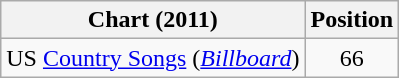<table class="wikitable sortable">
<tr>
<th scope="col">Chart (2011)</th>
<th scope="col">Position</th>
</tr>
<tr>
<td>US <a href='#'>Country Songs</a> (<em><a href='#'>Billboard</a></em>)</td>
<td align="center">66</td>
</tr>
</table>
